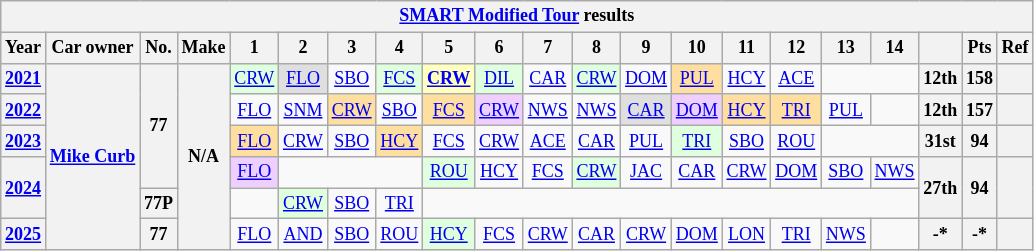<table class="wikitable" style="text-align:center; font-size:75%">
<tr>
<th colspan=38><a href='#'>SMART Modified Tour</a> results</th>
</tr>
<tr>
<th>Year</th>
<th>Car owner</th>
<th>No.</th>
<th>Make</th>
<th>1</th>
<th>2</th>
<th>3</th>
<th>4</th>
<th>5</th>
<th>6</th>
<th>7</th>
<th>8</th>
<th>9</th>
<th>10</th>
<th>11</th>
<th>12</th>
<th>13</th>
<th>14</th>
<th></th>
<th>Pts</th>
<th>Ref</th>
</tr>
<tr>
<th><a href='#'>2021</a></th>
<th rowspan=6><a href='#'>Mike Curb</a></th>
<th rowspan=4>77</th>
<th rowspan=6>N/A</th>
<td style="background:#DFFFDF;"><a href='#'>CRW</a><br></td>
<td style="background:#DFDFDF;"><a href='#'>FLO</a><br></td>
<td><a href='#'>SBO</a></td>
<td style="background:#DFFFDF;"><a href='#'>FCS</a><br></td>
<td style="background:#FFFFBF;"><strong><a href='#'>CRW</a></strong><br></td>
<td style="background:#DFFFDF;"><a href='#'>DIL</a><br></td>
<td><a href='#'>CAR</a></td>
<td style="background:#DFFFDF;"><a href='#'>CRW</a><br></td>
<td><a href='#'>DOM</a></td>
<td style="background:#FFDF9F;"><a href='#'>PUL</a><br></td>
<td><a href='#'>HCY</a></td>
<td><a href='#'>ACE</a></td>
<td colspan=2></td>
<th>12th</th>
<th>158</th>
<th></th>
</tr>
<tr>
<th><a href='#'>2022</a></th>
<td><a href='#'>FLO</a></td>
<td><a href='#'>SNM</a></td>
<td style="background:#FFDF9F;"><a href='#'>CRW</a><br></td>
<td><a href='#'>SBO</a></td>
<td style="background:#FFDF9F;"><a href='#'>FCS</a><br></td>
<td style="background:#EFCFFF;"><a href='#'>CRW</a><br></td>
<td><a href='#'>NWS</a></td>
<td><a href='#'>NWS</a></td>
<td style="background:#DFDFDF;"><a href='#'>CAR</a><br></td>
<td style="background:#EFCFFF;"><a href='#'>DOM</a><br></td>
<td style="background:#FFDF9F;"><a href='#'>HCY</a><br></td>
<td style="background:#FFDF9F;"><a href='#'>TRI</a><br></td>
<td><a href='#'>PUL</a></td>
<td></td>
<th>12th</th>
<th>157</th>
<th></th>
</tr>
<tr>
<th><a href='#'>2023</a></th>
<td style="background:#FFDF9F;"><a href='#'>FLO</a><br></td>
<td><a href='#'>CRW</a></td>
<td><a href='#'>SBO</a></td>
<td style="background:#FFDF9F;"><a href='#'>HCY</a><br></td>
<td><a href='#'>FCS</a></td>
<td><a href='#'>CRW</a></td>
<td><a href='#'>ACE</a></td>
<td><a href='#'>CAR</a></td>
<td><a href='#'>PUL</a></td>
<td style="background:#DFFFDF;"><a href='#'>TRI</a><br></td>
<td><a href='#'>SBO</a></td>
<td><a href='#'>ROU</a></td>
<td colspan=2></td>
<th>31st</th>
<th>94</th>
<th></th>
</tr>
<tr>
<th rowspan=2><a href='#'>2024</a></th>
<td style="background:#EFCFFF;"><a href='#'>FLO</a><br></td>
<td colspan=3></td>
<td style="background:#DFFFDF;"><a href='#'>ROU</a><br></td>
<td><a href='#'>HCY</a></td>
<td><a href='#'>FCS</a></td>
<td style="background:#DFFFDF;"><a href='#'>CRW</a><br></td>
<td><a href='#'>JAC</a></td>
<td><a href='#'>CAR</a></td>
<td><a href='#'>CRW</a></td>
<td><a href='#'>DOM</a></td>
<td><a href='#'>SBO</a></td>
<td><a href='#'>NWS</a></td>
<th rowspan=2>27th</th>
<th rowspan=2>94</th>
<th rowspan=2></th>
</tr>
<tr>
<th>77P</th>
<td></td>
<td style="background:#DFFFDF;"><a href='#'>CRW</a><br></td>
<td><a href='#'>SBO</a></td>
<td><a href='#'>TRI</a></td>
<td colspan=10></td>
</tr>
<tr>
<th><a href='#'>2025</a></th>
<th>77</th>
<td><a href='#'>FLO</a></td>
<td><a href='#'>AND</a></td>
<td><a href='#'>SBO</a></td>
<td><a href='#'>ROU</a></td>
<td style="background:#DFFFDF;"><a href='#'>HCY</a><br></td>
<td><a href='#'>FCS</a></td>
<td><a href='#'>CRW</a></td>
<td><a href='#'>CAR</a></td>
<td><a href='#'>CRW</a></td>
<td><a href='#'>DOM</a></td>
<td><a href='#'>LON</a></td>
<td><a href='#'>TRI</a></td>
<td><a href='#'>NWS</a></td>
<td></td>
<th>-*</th>
<th>-*</th>
<th></th>
</tr>
</table>
